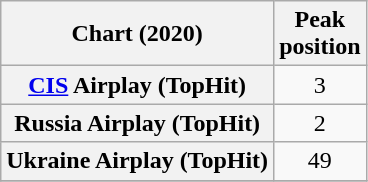<table class="wikitable plainrowheaders sortable" style="text-align:center">
<tr>
<th scope="col">Chart (2020)</th>
<th scope="col">Peak<br>position</th>
</tr>
<tr>
<th scope="row"><a href='#'>CIS</a> Airplay (TopHit)</th>
<td>3</td>
</tr>
<tr>
<th scope="row">Russia Airplay (TopHit)</th>
<td>2</td>
</tr>
<tr>
<th scope="row">Ukraine Airplay (TopHit)</th>
<td>49</td>
</tr>
<tr>
</tr>
</table>
